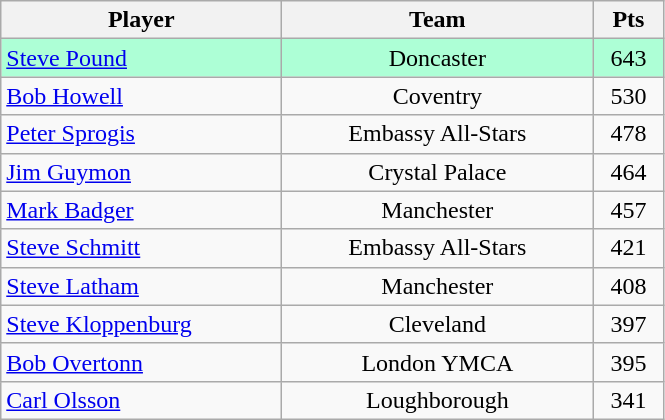<table class="wikitable" style="font-size: 100%">
<tr>
<th width=180>Player</th>
<th width=200>Team</th>
<th width=40>Pts</th>
</tr>
<tr align=center style="background: #ADFFD6;">
<td align="left"><a href='#'>Steve Pound</a></td>
<td>Doncaster</td>
<td>643</td>
</tr>
<tr align=center>
<td align="left"><a href='#'>Bob Howell</a></td>
<td>Coventry</td>
<td>530</td>
</tr>
<tr align=center>
<td align="left"><a href='#'>Peter Sprogis</a></td>
<td>Embassy All-Stars</td>
<td>478</td>
</tr>
<tr align=center>
<td align="left"><a href='#'>Jim Guymon</a></td>
<td>Crystal Palace</td>
<td>464</td>
</tr>
<tr align=center>
<td align="left"><a href='#'>Mark Badger</a></td>
<td>Manchester</td>
<td>457</td>
</tr>
<tr align=center>
<td align="left"><a href='#'>Steve Schmitt</a></td>
<td>Embassy All-Stars</td>
<td>421</td>
</tr>
<tr align=center>
<td align="left"><a href='#'>Steve Latham</a></td>
<td>Manchester</td>
<td>408</td>
</tr>
<tr align=center>
<td align="left"><a href='#'>Steve Kloppenburg</a></td>
<td>Cleveland</td>
<td>397</td>
</tr>
<tr align=center>
<td align="left"><a href='#'>Bob Overtonn</a></td>
<td>London YMCA</td>
<td>395</td>
</tr>
<tr align=center>
<td align="left"><a href='#'>Carl Olsson</a></td>
<td>Loughborough</td>
<td>341</td>
</tr>
</table>
